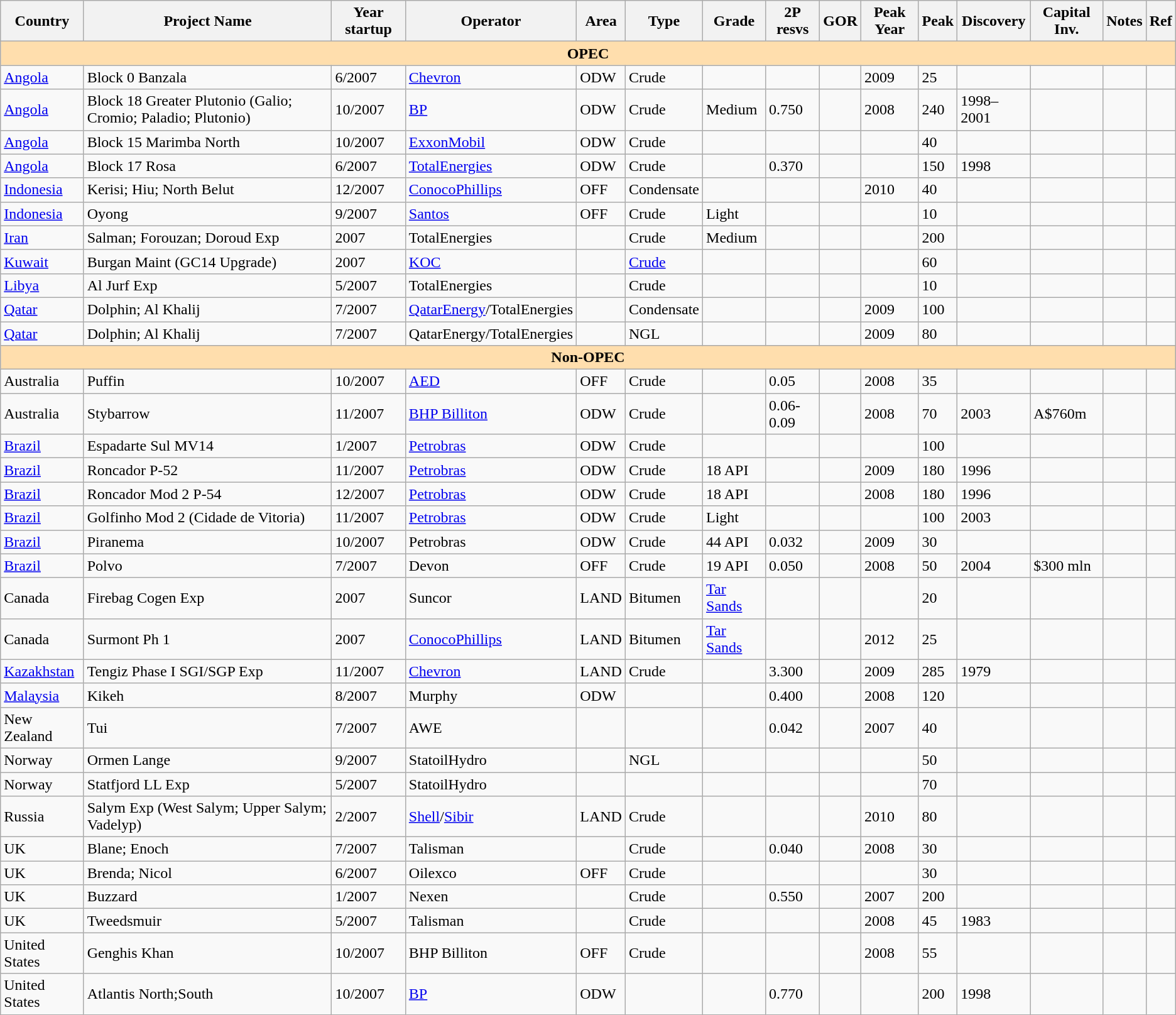<table class="wikitable">
<tr>
<th>Country</th>
<th>Project Name</th>
<th>Year startup</th>
<th>Operator</th>
<th>Area</th>
<th>Type</th>
<th>Grade</th>
<th>2P resvs</th>
<th>GOR</th>
<th>Peak Year</th>
<th>Peak</th>
<th>Discovery</th>
<th>Capital Inv.</th>
<th>Notes</th>
<th>Ref</th>
</tr>
<tr --->
<td align="center" colspan="15" style="background:#ffdead;border-top:1px; border-right:1px; border-bottom:2px; border-left:1px;"><strong>OPEC</strong></td>
</tr>
<tr --->
<td><a href='#'>Angola</a></td>
<td>Block 0 Banzala</td>
<td>6/2007</td>
<td><a href='#'>Chevron</a></td>
<td>ODW</td>
<td>Crude</td>
<td></td>
<td></td>
<td></td>
<td>2009</td>
<td>25</td>
<td></td>
<td></td>
<td></td>
<td></td>
</tr>
<tr --->
<td><a href='#'>Angola</a></td>
<td>Block 18 Greater Plutonio (Galio; Cromio; Paladio; Plutonio)</td>
<td>10/2007</td>
<td><a href='#'>BP</a></td>
<td>ODW</td>
<td>Crude</td>
<td>Medium</td>
<td>0.750</td>
<td></td>
<td>2008</td>
<td>240</td>
<td>1998–2001</td>
<td></td>
<td></td>
<td></td>
</tr>
<tr --->
<td><a href='#'>Angola</a></td>
<td>Block 15 Marimba North</td>
<td>10/2007</td>
<td><a href='#'>ExxonMobil</a></td>
<td>ODW</td>
<td>Crude</td>
<td></td>
<td></td>
<td></td>
<td></td>
<td>40</td>
<td></td>
<td></td>
<td></td>
<td></td>
</tr>
<tr --->
<td><a href='#'>Angola</a></td>
<td>Block 17 Rosa</td>
<td>6/2007</td>
<td><a href='#'>TotalEnergies</a></td>
<td>ODW</td>
<td>Crude</td>
<td></td>
<td>0.370</td>
<td></td>
<td></td>
<td>150</td>
<td>1998</td>
<td></td>
<td></td>
<td></td>
</tr>
<tr --->
<td><a href='#'>Indonesia</a></td>
<td>Kerisi; Hiu; North Belut</td>
<td>12/2007</td>
<td><a href='#'>ConocoPhillips</a></td>
<td>OFF</td>
<td>Condensate</td>
<td></td>
<td></td>
<td></td>
<td>2010</td>
<td>40</td>
<td></td>
<td></td>
<td></td>
<td></td>
</tr>
<tr --->
<td><a href='#'>Indonesia</a></td>
<td>Oyong</td>
<td>9/2007</td>
<td><a href='#'>Santos</a></td>
<td>OFF</td>
<td>Crude</td>
<td>Light</td>
<td></td>
<td></td>
<td></td>
<td>10</td>
<td></td>
<td></td>
<td></td>
<td></td>
</tr>
<tr --->
<td><a href='#'>Iran</a></td>
<td>Salman; Forouzan; Doroud Exp</td>
<td>2007</td>
<td>TotalEnergies</td>
<td></td>
<td>Crude</td>
<td>Medium</td>
<td></td>
<td></td>
<td></td>
<td>200</td>
<td></td>
<td></td>
<td></td>
<td></td>
</tr>
<tr --->
<td><a href='#'>Kuwait</a></td>
<td>Burgan Maint (GC14 Upgrade)</td>
<td>2007</td>
<td><a href='#'>KOC</a></td>
<td></td>
<td><a href='#'>Crude</a></td>
<td></td>
<td></td>
<td></td>
<td></td>
<td>60</td>
<td></td>
<td></td>
<td></td>
<td></td>
</tr>
<tr --->
<td><a href='#'>Libya</a></td>
<td>Al Jurf Exp</td>
<td>5/2007</td>
<td>TotalEnergies</td>
<td></td>
<td>Crude</td>
<td></td>
<td></td>
<td></td>
<td></td>
<td>10</td>
<td></td>
<td></td>
<td></td>
<td></td>
</tr>
<tr --->
<td><a href='#'>Qatar</a></td>
<td>Dolphin; Al Khalij</td>
<td>7/2007</td>
<td><a href='#'>QatarEnergy</a>/TotalEnergies</td>
<td></td>
<td>Condensate</td>
<td></td>
<td></td>
<td></td>
<td>2009</td>
<td>100</td>
<td></td>
<td></td>
<td></td>
<td></td>
</tr>
<tr --->
<td><a href='#'>Qatar</a></td>
<td>Dolphin; Al Khalij</td>
<td>7/2007</td>
<td>QatarEnergy/TotalEnergies</td>
<td></td>
<td>NGL</td>
<td></td>
<td></td>
<td></td>
<td>2009</td>
<td>80</td>
<td></td>
<td></td>
<td></td>
<td></td>
</tr>
<tr --->
<td align="center" colspan="15" style="background:#ffdead;border-top:1px; border-right:1px; border-bottom:2px; border-left:1px;"><strong>Non-OPEC</strong></td>
</tr>
<tr --->
<td>Australia</td>
<td>Puffin</td>
<td>10/2007</td>
<td><a href='#'>AED</a></td>
<td>OFF</td>
<td>Crude</td>
<td></td>
<td>0.05</td>
<td></td>
<td>2008</td>
<td>35</td>
<td></td>
<td></td>
<td></td>
<td></td>
</tr>
<tr --->
<td>Australia</td>
<td>Stybarrow</td>
<td>11/2007</td>
<td><a href='#'>BHP Billiton</a></td>
<td>ODW</td>
<td>Crude</td>
<td></td>
<td>0.06-0.09</td>
<td></td>
<td>2008</td>
<td>70</td>
<td>2003</td>
<td>A$760m</td>
<td></td>
<td></td>
</tr>
<tr --->
<td><a href='#'>Brazil</a></td>
<td>Espadarte Sul MV14</td>
<td>1/2007</td>
<td><a href='#'>Petrobras</a></td>
<td>ODW</td>
<td>Crude</td>
<td></td>
<td></td>
<td></td>
<td></td>
<td>100</td>
<td></td>
<td></td>
<td></td>
<td></td>
</tr>
<tr --->
<td><a href='#'>Brazil</a></td>
<td>Roncador P-52</td>
<td>11/2007</td>
<td><a href='#'>Petrobras</a></td>
<td>ODW</td>
<td>Crude</td>
<td>18 API</td>
<td></td>
<td></td>
<td>2009</td>
<td>180</td>
<td>1996</td>
<td></td>
<td></td>
<td></td>
</tr>
<tr --->
<td><a href='#'>Brazil</a></td>
<td>Roncador Mod 2 P-54</td>
<td>12/2007</td>
<td><a href='#'>Petrobras</a></td>
<td>ODW</td>
<td>Crude</td>
<td>18 API</td>
<td></td>
<td></td>
<td>2008</td>
<td>180</td>
<td>1996</td>
<td></td>
<td></td>
<td></td>
</tr>
<tr ---->
<td><a href='#'>Brazil</a></td>
<td>Golfinho Mod 2 (Cidade de Vitoria)</td>
<td>11/2007</td>
<td><a href='#'>Petrobras</a></td>
<td>ODW</td>
<td>Crude</td>
<td>Light</td>
<td></td>
<td></td>
<td></td>
<td>100</td>
<td>2003</td>
<td></td>
<td></td>
<td></td>
</tr>
<tr --->
<td><a href='#'>Brazil</a></td>
<td>Piranema</td>
<td>10/2007</td>
<td>Petrobras</td>
<td>ODW</td>
<td>Crude</td>
<td>44 API</td>
<td>0.032</td>
<td></td>
<td>2009</td>
<td>30</td>
<td></td>
<td></td>
<td></td>
<td></td>
</tr>
<tr --->
<td><a href='#'>Brazil</a></td>
<td>Polvo</td>
<td>7/2007</td>
<td>Devon</td>
<td>OFF</td>
<td>Crude</td>
<td>19 API</td>
<td>0.050</td>
<td></td>
<td>2008</td>
<td>50</td>
<td>2004</td>
<td>$300 mln</td>
<td></td>
<td><br>



</td>
</tr>
<tr --->
<td>Canada</td>
<td>Firebag Cogen Exp</td>
<td>2007</td>
<td>Suncor</td>
<td>LAND</td>
<td>Bitumen</td>
<td><a href='#'>Tar Sands</a></td>
<td></td>
<td></td>
<td></td>
<td>20</td>
<td></td>
<td></td>
<td></td>
<td></td>
</tr>
<tr --->
<td>Canada</td>
<td>Surmont Ph 1</td>
<td>2007</td>
<td><a href='#'>ConocoPhillips</a></td>
<td>LAND</td>
<td>Bitumen</td>
<td><a href='#'>Tar Sands</a></td>
<td></td>
<td></td>
<td>2012</td>
<td>25</td>
<td></td>
<td></td>
<td></td>
<td></td>
</tr>
<tr --->
<td><a href='#'>Kazakhstan</a></td>
<td>Tengiz Phase I SGI/SGP Exp</td>
<td>11/2007</td>
<td><a href='#'>Chevron</a></td>
<td>LAND</td>
<td>Crude</td>
<td></td>
<td>3.300</td>
<td></td>
<td>2009</td>
<td>285</td>
<td>1979</td>
<td></td>
<td></td>
<td></td>
</tr>
<tr --->
<td><a href='#'>Malaysia</a></td>
<td>Kikeh</td>
<td>8/2007</td>
<td>Murphy</td>
<td>ODW</td>
<td></td>
<td></td>
<td>0.400</td>
<td></td>
<td>2008</td>
<td>120</td>
<td></td>
<td></td>
<td></td>
<td><br>

</td>
</tr>
<tr --->
<td>New Zealand</td>
<td>Tui</td>
<td>7/2007</td>
<td>AWE</td>
<td></td>
<td></td>
<td></td>
<td>0.042</td>
<td></td>
<td>2007</td>
<td>40</td>
<td></td>
<td></td>
<td></td>
<td></td>
</tr>
<tr --->
<td>Norway</td>
<td>Ormen Lange</td>
<td>9/2007</td>
<td>StatoilHydro</td>
<td></td>
<td>NGL</td>
<td></td>
<td></td>
<td></td>
<td></td>
<td>50</td>
<td></td>
<td></td>
<td></td>
<td></td>
</tr>
<tr --->
<td>Norway</td>
<td>Statfjord LL Exp</td>
<td>5/2007</td>
<td>StatoilHydro</td>
<td></td>
<td></td>
<td></td>
<td></td>
<td></td>
<td></td>
<td>70</td>
<td></td>
<td></td>
<td></td>
<td></td>
</tr>
<tr --->
<td>Russia</td>
<td>Salym Exp (West Salym; Upper Salym; Vadelyp)</td>
<td>2/2007</td>
<td><a href='#'>Shell</a>/<a href='#'>Sibir</a></td>
<td>LAND</td>
<td>Crude</td>
<td></td>
<td></td>
<td></td>
<td>2010</td>
<td>80</td>
<td></td>
<td></td>
<td></td>
<td></td>
</tr>
<tr --->
<td>UK</td>
<td>Blane; Enoch</td>
<td>7/2007</td>
<td>Talisman</td>
<td></td>
<td>Crude</td>
<td></td>
<td>0.040</td>
<td></td>
<td>2008</td>
<td>30</td>
<td></td>
<td></td>
<td></td>
<td></td>
</tr>
<tr --->
<td>UK</td>
<td>Brenda; Nicol</td>
<td>6/2007</td>
<td>Oilexco</td>
<td>OFF</td>
<td>Crude</td>
<td></td>
<td></td>
<td></td>
<td></td>
<td>30</td>
<td></td>
<td></td>
<td></td>
<td></td>
</tr>
<tr --->
<td>UK</td>
<td>Buzzard</td>
<td>1/2007</td>
<td>Nexen</td>
<td></td>
<td>Crude</td>
<td></td>
<td>0.550</td>
<td></td>
<td>2007</td>
<td>200</td>
<td></td>
<td></td>
<td></td>
<td></td>
</tr>
<tr --->
<td>UK</td>
<td>Tweedsmuir</td>
<td>5/2007</td>
<td>Talisman</td>
<td></td>
<td>Crude</td>
<td></td>
<td></td>
<td></td>
<td>2008</td>
<td>45</td>
<td>1983</td>
<td></td>
<td></td>
<td></td>
</tr>
<tr --->
<td>United States</td>
<td>Genghis Khan</td>
<td>10/2007</td>
<td>BHP Billiton</td>
<td>OFF</td>
<td>Crude</td>
<td></td>
<td></td>
<td></td>
<td>2008</td>
<td>55</td>
<td></td>
<td></td>
<td></td>
<td></td>
</tr>
<tr --->
<td>United States</td>
<td>Atlantis North;South</td>
<td>10/2007</td>
<td><a href='#'>BP</a></td>
<td>ODW</td>
<td></td>
<td></td>
<td>0.770</td>
<td></td>
<td></td>
<td>200</td>
<td>1998</td>
<td></td>
<td></td>
<td></td>
</tr>
</table>
